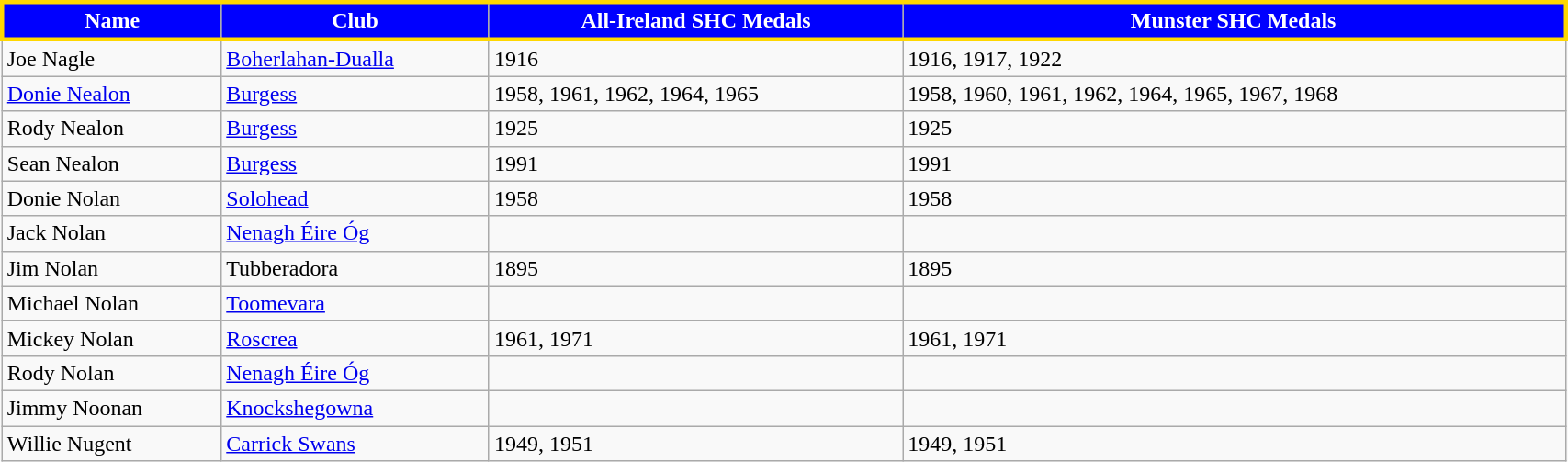<table class="wikitable" width="90%">
<tr style="text-align:center;background:blue;color:white;border:3px solid gold;">
<td><strong>Name</strong></td>
<td><strong>Club</strong></td>
<td><strong>All-Ireland SHC Medals</strong></td>
<td><strong>Munster SHC Medals</strong></td>
</tr>
<tr>
<td>Joe Nagle</td>
<td><a href='#'>Boherlahan-Dualla</a></td>
<td>1916</td>
<td>1916, 1917, 1922</td>
</tr>
<tr>
<td><a href='#'>Donie Nealon</a></td>
<td><a href='#'>Burgess</a></td>
<td>1958, 1961, 1962, 1964, 1965</td>
<td>1958, 1960, 1961, 1962, 1964, 1965, 1967, 1968</td>
</tr>
<tr>
<td>Rody Nealon</td>
<td><a href='#'>Burgess</a></td>
<td>1925</td>
<td>1925</td>
</tr>
<tr>
<td>Sean Nealon</td>
<td><a href='#'>Burgess</a></td>
<td>1991</td>
<td>1991</td>
</tr>
<tr>
<td>Donie Nolan</td>
<td><a href='#'>Solohead</a></td>
<td>1958</td>
<td>1958</td>
</tr>
<tr>
<td>Jack Nolan</td>
<td><a href='#'>Nenagh Éire Óg</a></td>
<td></td>
<td></td>
</tr>
<tr>
<td>Jim Nolan</td>
<td>Tubberadora</td>
<td>1895</td>
<td>1895</td>
</tr>
<tr>
<td>Michael Nolan</td>
<td><a href='#'>Toomevara</a></td>
<td></td>
<td></td>
</tr>
<tr>
<td>Mickey Nolan</td>
<td><a href='#'>Roscrea</a></td>
<td>1961, 1971</td>
<td>1961, 1971</td>
</tr>
<tr>
<td>Rody Nolan</td>
<td><a href='#'>Nenagh Éire Óg</a></td>
<td></td>
<td></td>
</tr>
<tr>
<td>Jimmy Noonan</td>
<td><a href='#'>Knockshegowna</a></td>
<td></td>
<td></td>
</tr>
<tr>
<td>Willie Nugent</td>
<td><a href='#'>Carrick Swans</a></td>
<td>1949, 1951</td>
<td>1949, 1951</td>
</tr>
</table>
